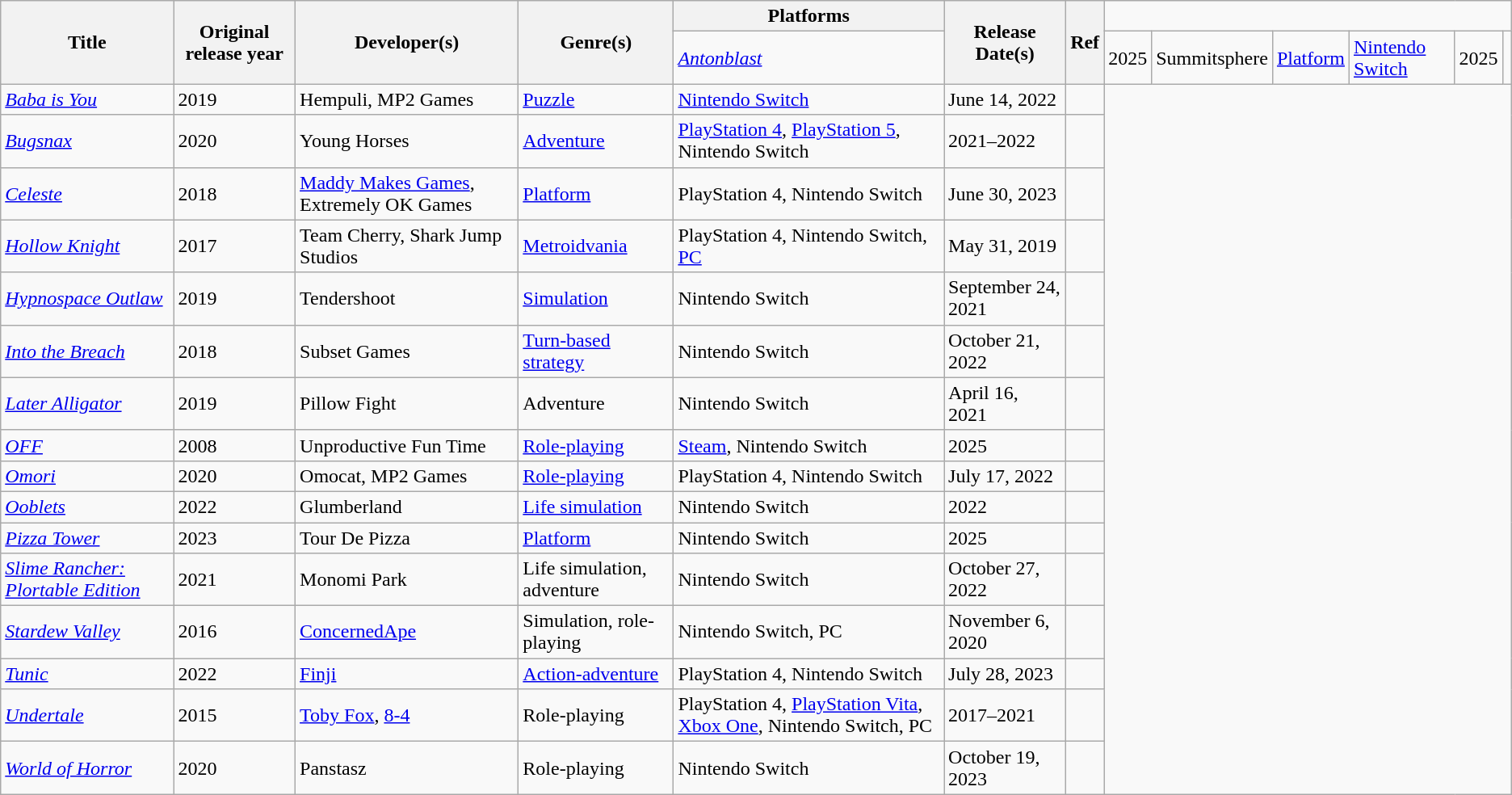<table class="wikitable sortable">
<tr>
<th rowspan="2">Title</th>
<th rowspan="2">Original release year</th>
<th rowspan="2">Developer(s)</th>
<th rowspan="2">Genre(s)</th>
<th colspan="1">Platforms</th>
<th rowspan="2">Release Date(s)</th>
<th rowspan="2">Ref</th>
</tr>
<tr>
<td><em><a href='#'>Antonblast</a></em></td>
<td>2025</td>
<td>Summitsphere</td>
<td><a href='#'>Platform</a></td>
<td><a href='#'>Nintendo Switch</a></td>
<td>2025</td>
<td></td>
</tr>
<tr>
<td><em><a href='#'>Baba is You</a></em></td>
<td>2019</td>
<td>Hempuli, MP2 Games</td>
<td><a href='#'>Puzzle</a></td>
<td><a href='#'>Nintendo Switch</a></td>
<td>June 14, 2022</td>
<td></td>
</tr>
<tr>
<td><em><a href='#'>Bugsnax</a></em></td>
<td>2020</td>
<td>Young Horses</td>
<td><a href='#'>Adventure</a></td>
<td><a href='#'>PlayStation 4</a>, <a href='#'>PlayStation 5</a>, Nintendo Switch</td>
<td>2021–2022</td>
<td></td>
</tr>
<tr>
<td><em><a href='#'>Celeste</a></em></td>
<td>2018</td>
<td><a href='#'>Maddy Makes Games</a>, Extremely OK Games</td>
<td><a href='#'>Platform</a></td>
<td>PlayStation 4, Nintendo Switch</td>
<td>June 30, 2023</td>
<td></td>
</tr>
<tr>
<td><em><a href='#'>Hollow Knight</a></em></td>
<td>2017</td>
<td>Team Cherry, Shark Jump Studios</td>
<td><a href='#'>Metroidvania</a></td>
<td>PlayStation 4, Nintendo Switch, <a href='#'>PC</a></td>
<td>May 31, 2019</td>
<td></td>
</tr>
<tr>
<td><em><a href='#'>Hypnospace Outlaw</a></em></td>
<td>2019</td>
<td>Tendershoot</td>
<td><a href='#'>Simulation</a></td>
<td>Nintendo Switch</td>
<td>September 24, 2021</td>
<td></td>
</tr>
<tr>
<td><em><a href='#'>Into the Breach</a></em></td>
<td>2018</td>
<td>Subset Games</td>
<td><a href='#'>Turn-based strategy</a></td>
<td>Nintendo Switch</td>
<td>October 21, 2022</td>
<td></td>
</tr>
<tr>
<td><em><a href='#'>Later Alligator</a></em></td>
<td>2019</td>
<td>Pillow Fight</td>
<td>Adventure</td>
<td>Nintendo Switch</td>
<td>April 16, 2021</td>
<td></td>
</tr>
<tr>
<td><em><a href='#'>OFF</a></em></td>
<td>2008</td>
<td>Unproductive Fun Time</td>
<td><a href='#'>Role-playing</a></td>
<td><a href='#'>Steam</a>, Nintendo Switch</td>
<td>2025</td>
<td></td>
</tr>
<tr>
<td><em><a href='#'>Omori</a></em></td>
<td>2020</td>
<td>Omocat, MP2 Games</td>
<td><a href='#'>Role-playing</a></td>
<td>PlayStation 4, Nintendo Switch</td>
<td>July 17, 2022</td>
<td></td>
</tr>
<tr>
<td><em><a href='#'>Ooblets</a></em></td>
<td>2022</td>
<td>Glumberland</td>
<td><a href='#'>Life simulation</a></td>
<td>Nintendo Switch</td>
<td>2022</td>
<td></td>
</tr>
<tr>
<td><em><a href='#'>Pizza Tower</a></em></td>
<td>2023</td>
<td>Tour De Pizza</td>
<td><a href='#'>Platform</a></td>
<td>Nintendo Switch</td>
<td>2025</td>
<td></td>
</tr>
<tr>
<td><em><a href='#'>Slime Rancher: Plortable Edition</a></em></td>
<td>2021</td>
<td>Monomi Park</td>
<td>Life simulation, adventure</td>
<td>Nintendo Switch</td>
<td>October 27, 2022</td>
<td></td>
</tr>
<tr>
<td><em><a href='#'>Stardew Valley</a></em></td>
<td>2016</td>
<td><a href='#'>ConcernedApe</a></td>
<td>Simulation, role-playing</td>
<td>Nintendo Switch, PC</td>
<td>November 6, 2020</td>
<td></td>
</tr>
<tr>
<td><em><a href='#'>Tunic</a></em></td>
<td>2022</td>
<td><a href='#'>Finji</a></td>
<td><a href='#'>Action-adventure</a></td>
<td>PlayStation 4, Nintendo Switch</td>
<td>July 28, 2023</td>
<td></td>
</tr>
<tr>
<td><em><a href='#'>Undertale</a></em></td>
<td>2015</td>
<td><a href='#'>Toby Fox</a>, <a href='#'>8-4</a></td>
<td>Role-playing</td>
<td>PlayStation 4, <a href='#'>PlayStation Vita</a>, <a href='#'>Xbox One</a>, Nintendo Switch, PC</td>
<td>2017–2021</td>
<td></td>
</tr>
<tr>
<td><em><a href='#'>World of Horror</a></em></td>
<td>2020</td>
<td>Panstasz</td>
<td>Role-playing</td>
<td>Nintendo Switch</td>
<td>October 19, 2023</td>
<td></td>
</tr>
</table>
